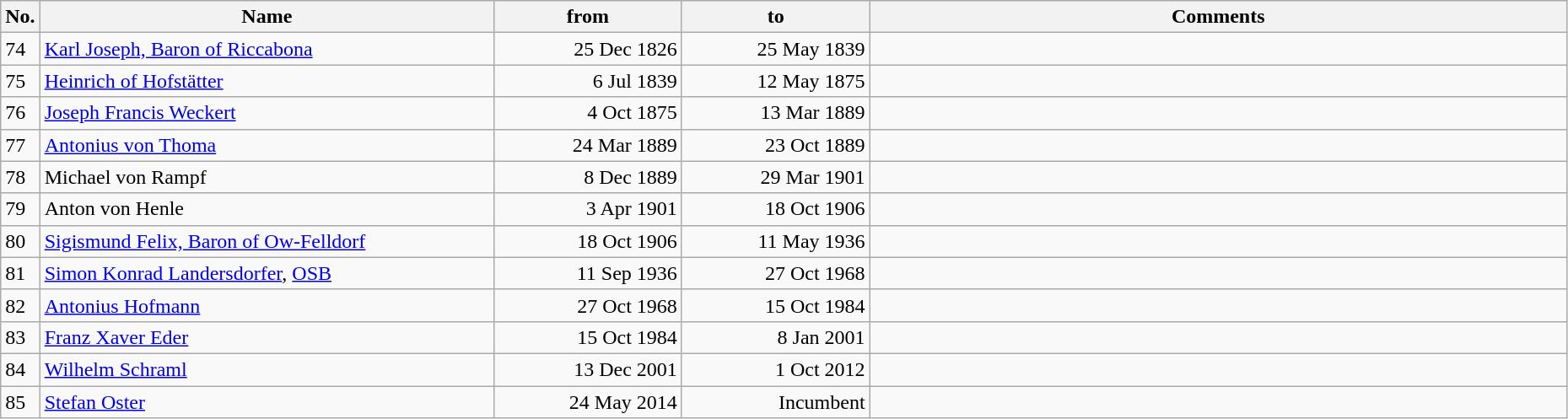<table class="wikitable" width="98%">
<tr>
<th bgcolor="silver" width="1%">No.</th>
<th bgcolor="silver" width="29%">Name</th>
<th bgcolor="silver"width="12%">from</th>
<th bgcolor="silver"width="12%">to</th>
<th bgcolor="silver">Comments</th>
</tr>
<tr>
<td>74</td>
<td><a href='#'>Karl Joseph, Baron of Riccabona</a></td>
<td align="right">25 Dec 1826</td>
<td align="right">25 May 1839</td>
<td> </td>
</tr>
<tr>
<td>75</td>
<td><a href='#'>Heinrich of Hofstätter</a></td>
<td align="right">6 Jul 1839</td>
<td align="right">12 May 1875</td>
<td> </td>
</tr>
<tr>
<td>76</td>
<td><a href='#'>Joseph Francis Weckert</a></td>
<td align="right">4 Oct 1875</td>
<td align="right">13 Mar 1889</td>
<td> </td>
</tr>
<tr>
<td>77</td>
<td><a href='#'>Antonius von Thoma</a></td>
<td align="right">24 Mar 1889</td>
<td align="right">23 Oct 1889</td>
<td> </td>
</tr>
<tr>
<td>78</td>
<td>Michael von Rampf</td>
<td align="right">8 Dec 1889</td>
<td align="right">29 Mar 1901</td>
<td> </td>
</tr>
<tr>
<td>79</td>
<td>Anton von Henle</td>
<td align="right">3 Apr 1901</td>
<td align="right">18 Oct 1906</td>
<td> </td>
</tr>
<tr>
<td>80</td>
<td><a href='#'>Sigismund Felix, Baron of Ow-Felldorf</a></td>
<td align="right">18 Oct 1906</td>
<td align="right">11 May 1936</td>
<td> </td>
</tr>
<tr>
<td>81</td>
<td><a href='#'>Simon Konrad Landersdorfer</a>, <a href='#'>OSB</a></td>
<td align="right">11 Sep 1936</td>
<td align="right">27 Oct 1968</td>
<td> </td>
</tr>
<tr>
<td>82</td>
<td><a href='#'>Antonius Hofmann</a></td>
<td align="right">27 Oct 1968</td>
<td align="right">15 Oct 1984</td>
<td> </td>
</tr>
<tr>
<td>83</td>
<td><a href='#'>Franz Xaver Eder</a></td>
<td align="right">15 Oct 1984</td>
<td align="right">8 Jan 2001</td>
<td> </td>
</tr>
<tr>
<td>84</td>
<td><a href='#'>Wilhelm Schraml</a></td>
<td align="right">13 Dec 2001</td>
<td align="right">1 Oct 2012</td>
<td> </td>
</tr>
<tr>
<td>85</td>
<td><a href='#'>Stefan Oster</a></td>
<td align="right">24 May 2014</td>
<td align="right">Incumbent</td>
<td> </td>
</tr>
</table>
